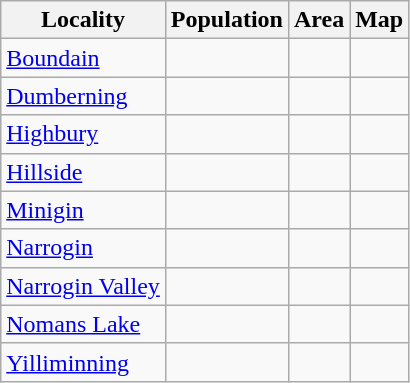<table class="wikitable sortable">
<tr>
<th>Locality</th>
<th data-sort-type=number>Population</th>
<th data-sort-type=number>Area</th>
<th>Map</th>
</tr>
<tr>
<td><a href='#'>Boundain</a></td>
<td></td>
<td></td>
<td></td>
</tr>
<tr>
<td><a href='#'>Dumberning</a></td>
<td></td>
<td></td>
<td></td>
</tr>
<tr>
<td><a href='#'>Highbury</a></td>
<td></td>
<td></td>
<td></td>
</tr>
<tr>
<td><a href='#'>Hillside</a></td>
<td></td>
<td></td>
<td></td>
</tr>
<tr>
<td><a href='#'>Minigin</a></td>
<td></td>
<td></td>
<td></td>
</tr>
<tr>
<td><a href='#'>Narrogin</a></td>
<td></td>
<td></td>
<td></td>
</tr>
<tr>
<td><a href='#'>Narrogin Valley</a></td>
<td></td>
<td></td>
<td></td>
</tr>
<tr>
<td><a href='#'>Nomans Lake</a></td>
<td></td>
<td></td>
<td></td>
</tr>
<tr>
<td><a href='#'>Yilliminning</a></td>
<td></td>
<td></td>
<td></td>
</tr>
</table>
